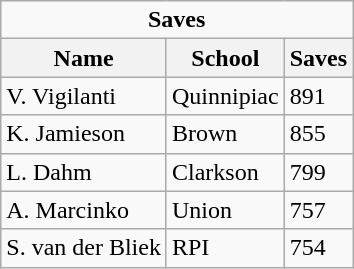<table class="wikitable">
<tr>
<td colspan=3 style="text-align:center;"><strong>Saves</strong></td>
</tr>
<tr>
<th>Name</th>
<th>School</th>
<th>Saves</th>
</tr>
<tr>
<td>V. Vigilanti</td>
<td>Quinnipiac</td>
<td>891</td>
</tr>
<tr>
<td>K. Jamieson</td>
<td>Brown</td>
<td>855</td>
</tr>
<tr>
<td>L. Dahm</td>
<td>Clarkson</td>
<td>799</td>
</tr>
<tr>
<td>A. Marcinko</td>
<td>Union</td>
<td>757</td>
</tr>
<tr>
<td>S. van der Bliek</td>
<td>RPI</td>
<td>754</td>
</tr>
</table>
